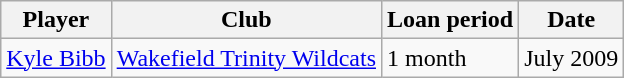<table class="wikitable">
<tr>
<th>Player</th>
<th>Club</th>
<th>Loan period</th>
<th>Date</th>
</tr>
<tr>
<td> <a href='#'>Kyle Bibb</a></td>
<td> <a href='#'>Wakefield Trinity Wildcats</a></td>
<td>1 month</td>
<td>July 2009</td>
</tr>
</table>
